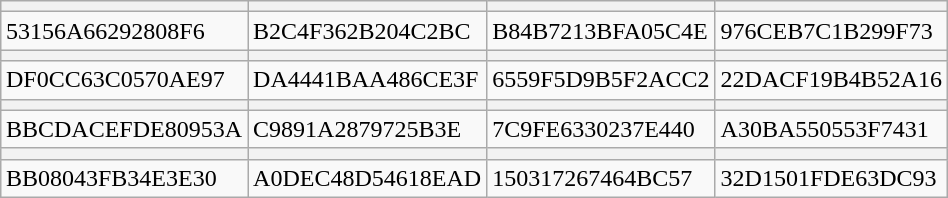<table class="wikitable" style="margin-left: auto; margin-right:auto; border: none;">
<tr>
<th></th>
<th></th>
<th></th>
<th></th>
</tr>
<tr>
<td><span>53156A66292808F6</span></td>
<td><span>B2C4F362B204C2BC</span></td>
<td><span>B84B7213BFA05C4E</span></td>
<td><span>976CEB7C1B299F73</span></td>
</tr>
<tr>
<th></th>
<th></th>
<th></th>
<th></th>
</tr>
<tr>
<td><span>DF0CC63C0570AE97</span></td>
<td><span>DA4441BAA486CE3F</span></td>
<td><span>6559F5D9B5F2ACC2</span></td>
<td><span>22DACF19B4B52A16</span></td>
</tr>
<tr>
<th></th>
<th></th>
<th></th>
<th></th>
</tr>
<tr>
<td><span>BBCDACEFDE80953A</span></td>
<td><span>C9891A2879725B3E</span></td>
<td><span>7C9FE6330237E440</span></td>
<td><span>A30BA550553F7431</span></td>
</tr>
<tr>
<th></th>
<th></th>
<th></th>
<th></th>
</tr>
<tr>
<td><span>BB08043FB34E3E30</span></td>
<td><span>A0DEC48D54618EAD</span></td>
<td><span>150317267464BC57</span></td>
<td><span>32D1501FDE63DC93</span></td>
</tr>
</table>
